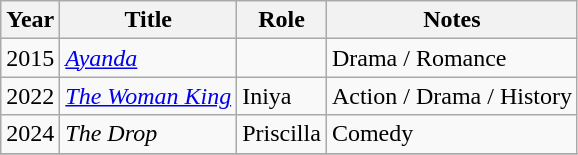<table class="wikitable sortable">
<tr>
<th>Year</th>
<th>Title</th>
<th>Role</th>
<th class="unsortable">Notes</th>
</tr>
<tr>
<td>2015</td>
<td><em><a href='#'>Ayanda</a></em></td>
<td></td>
<td>Drama / Romance</td>
</tr>
<tr>
<td>2022</td>
<td><em><a href='#'>The Woman King</a></em></td>
<td>Iniya</td>
<td>Action / Drama / History</td>
</tr>
<tr>
<td>2024</td>
<td><em>The Drop</em></td>
<td>Priscilla</td>
<td>Comedy</td>
</tr>
<tr>
</tr>
</table>
